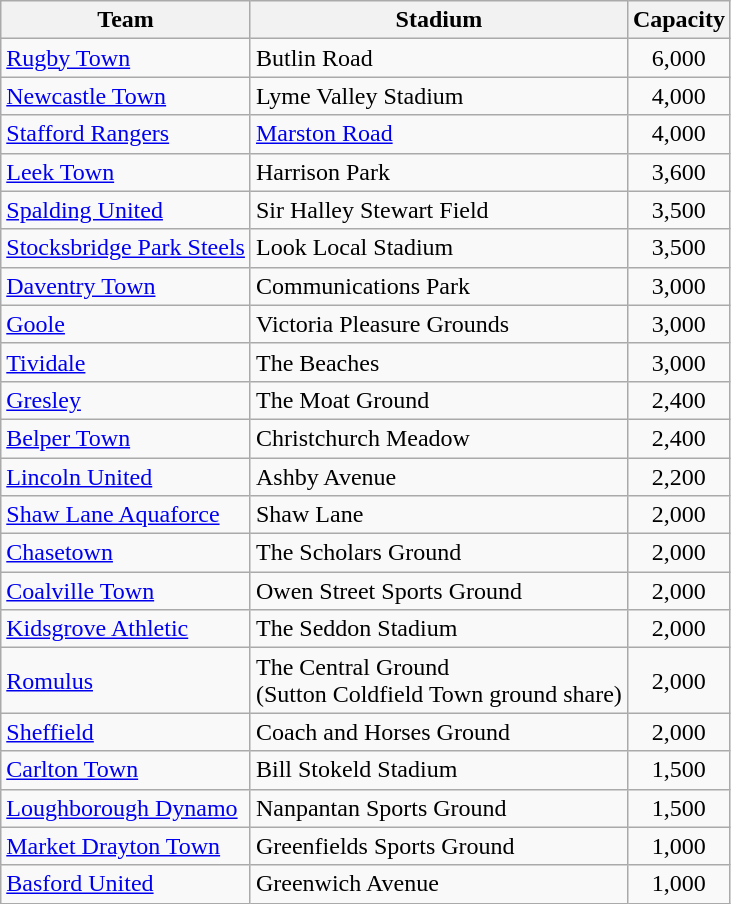<table class="wikitable sortable">
<tr>
<th>Team</th>
<th>Stadium</th>
<th>Capacity</th>
</tr>
<tr>
<td><a href='#'>Rugby Town</a></td>
<td>Butlin Road</td>
<td style="text-align:center;">6,000</td>
</tr>
<tr>
<td><a href='#'>Newcastle Town</a></td>
<td>Lyme Valley Stadium</td>
<td style="text-align:center;">4,000</td>
</tr>
<tr>
<td><a href='#'>Stafford Rangers</a></td>
<td><a href='#'>Marston Road</a></td>
<td style="text-align:center;">4,000</td>
</tr>
<tr>
<td><a href='#'>Leek Town</a></td>
<td>Harrison Park</td>
<td style="text-align:center;">3,600</td>
</tr>
<tr>
<td><a href='#'>Spalding United</a></td>
<td>Sir Halley Stewart Field</td>
<td style="text-align:center;">3,500</td>
</tr>
<tr>
<td><a href='#'>Stocksbridge Park Steels</a></td>
<td>Look Local Stadium</td>
<td style="text-align:center;">3,500</td>
</tr>
<tr>
<td><a href='#'>Daventry Town</a></td>
<td>Communications Park</td>
<td style="text-align:center;">3,000</td>
</tr>
<tr>
<td><a href='#'>Goole</a></td>
<td>Victoria Pleasure Grounds</td>
<td style="text-align:center;">3,000</td>
</tr>
<tr>
<td><a href='#'>Tividale</a></td>
<td>The Beaches</td>
<td style="text-align:center;">3,000</td>
</tr>
<tr>
<td><a href='#'>Gresley</a></td>
<td>The Moat Ground</td>
<td style="text-align:center;">2,400</td>
</tr>
<tr>
<td><a href='#'>Belper Town</a></td>
<td>Christchurch Meadow</td>
<td style="text-align:center;">2,400</td>
</tr>
<tr>
<td><a href='#'>Lincoln United</a></td>
<td>Ashby Avenue</td>
<td style="text-align:center;">2,200</td>
</tr>
<tr>
<td><a href='#'>Shaw Lane Aquaforce</a></td>
<td>Shaw Lane</td>
<td style="text-align:center;">2,000</td>
</tr>
<tr>
<td><a href='#'>Chasetown</a></td>
<td>The Scholars Ground</td>
<td style="text-align:center;">2,000</td>
</tr>
<tr>
<td><a href='#'>Coalville Town</a></td>
<td>Owen Street Sports Ground</td>
<td style="text-align:center;">2,000</td>
</tr>
<tr>
<td><a href='#'>Kidsgrove Athletic</a></td>
<td>The Seddon Stadium</td>
<td style="text-align:center;">2,000</td>
</tr>
<tr>
<td><a href='#'>Romulus</a></td>
<td>The Central Ground <br>(Sutton Coldfield Town ground share)</td>
<td style="text-align:center;">2,000</td>
</tr>
<tr>
<td><a href='#'>Sheffield</a></td>
<td>Coach and Horses Ground</td>
<td style="text-align:center;">2,000</td>
</tr>
<tr>
<td><a href='#'>Carlton Town</a></td>
<td>Bill Stokeld Stadium</td>
<td style="text-align:center;">1,500</td>
</tr>
<tr>
<td><a href='#'>Loughborough Dynamo</a></td>
<td>Nanpantan Sports Ground</td>
<td style="text-align:center;">1,500</td>
</tr>
<tr>
<td><a href='#'>Market Drayton Town</a></td>
<td>Greenfields Sports Ground</td>
<td style="text-align:center;">1,000</td>
</tr>
<tr>
<td><a href='#'>Basford United</a></td>
<td>Greenwich Avenue</td>
<td style="text-align:center;">1,000</td>
</tr>
</table>
